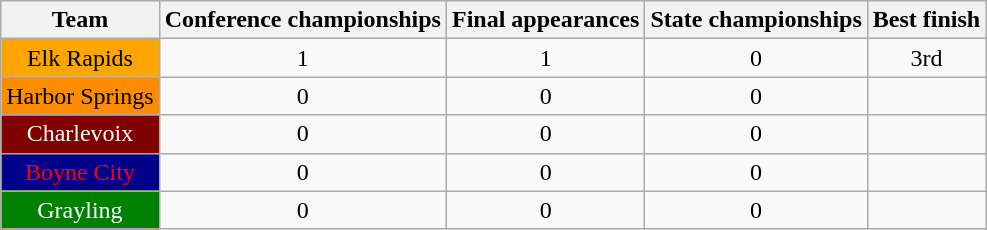<table class="wikitable sortable" style="text-align:center">
<tr>
<th>Team</th>
<th>Conference championships</th>
<th>Final appearances</th>
<th>State championships</th>
<th>Best finish</th>
</tr>
<tr>
<td !align=center style="background:orange;color:black">Elk Rapids</td>
<td>1</td>
<td>1</td>
<td>0</td>
<td>3rd</td>
</tr>
<tr>
<td !align=center style="background:darkorange;color:black">Harbor Springs</td>
<td>0</td>
<td>0</td>
<td>0</td>
<td></td>
</tr>
<tr>
<td !align=center style="background:maroon;color:white">Charlevoix</td>
<td>0</td>
<td>0</td>
<td>0</td>
<td></td>
</tr>
<tr>
<td !align=center style="background:darkblue;color:red">Boyne City</td>
<td>0</td>
<td>0</td>
<td>0</td>
<td></td>
</tr>
<tr>
<td !align=center style="background:green;color:white">Grayling</td>
<td>0</td>
<td>0</td>
<td>0</td>
<td></td>
</tr>
</table>
